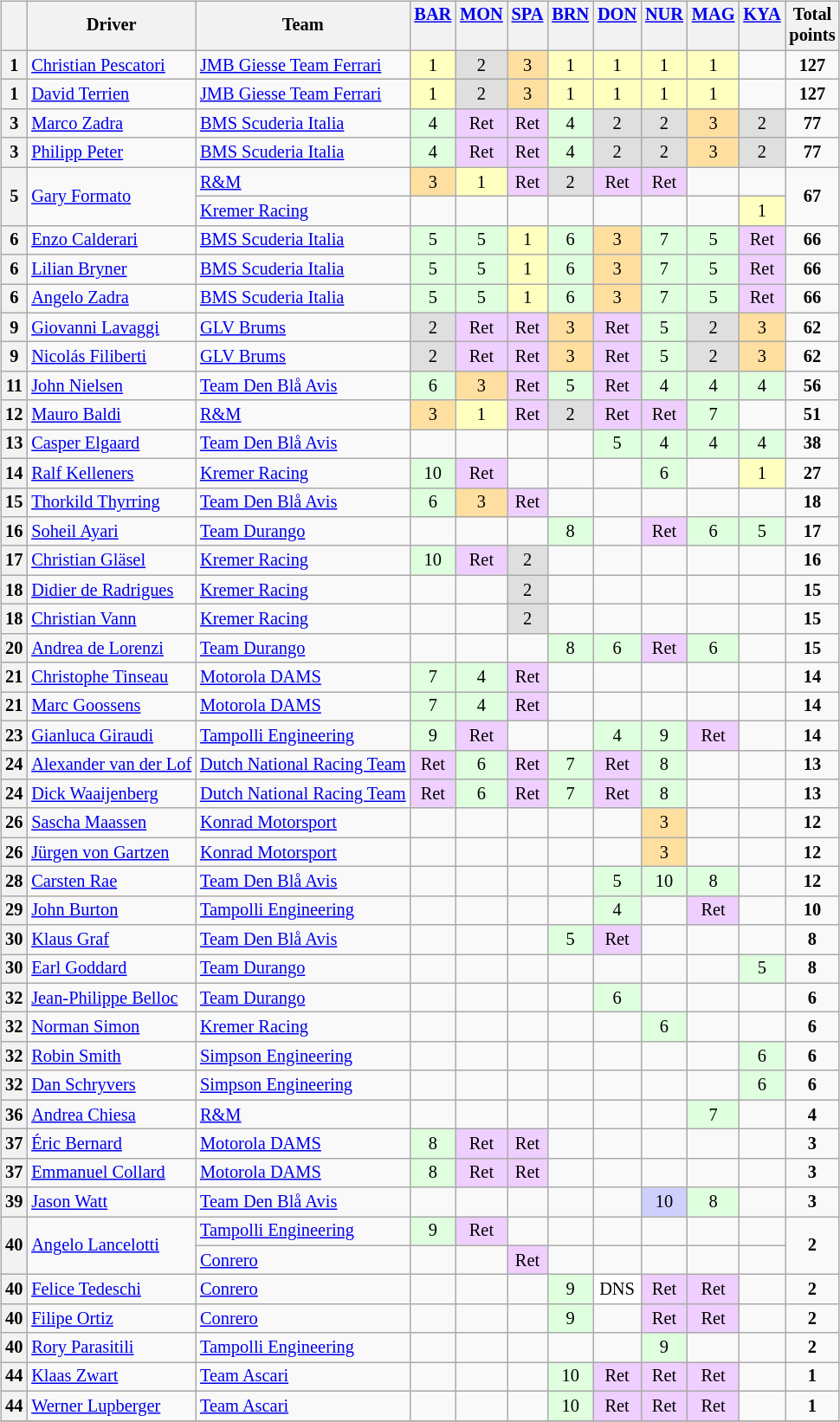<table>
<tr>
<td><br><table class="wikitable" style="font-size: 85%; text-align:center;">
<tr valign="top">
<th valign=middle></th>
<th valign=middle>Driver</th>
<th valign=middle>Team</th>
<th><a href='#'>BAR</a><br></th>
<th><a href='#'>MON</a><br></th>
<th><a href='#'>SPA</a><br></th>
<th><a href='#'>BRN</a><br></th>
<th><a href='#'>DON</a><br></th>
<th><a href='#'>NUR</a><br></th>
<th><a href='#'>MAG</a><br></th>
<th><a href='#'>KYA</a><br></th>
<th valign=middle>Total<br>points</th>
</tr>
<tr>
<th>1</th>
<td align=left> <a href='#'>Christian Pescatori</a></td>
<td align=left> <a href='#'>JMB Giesse Team Ferrari</a></td>
<td style="background:#FFFFBF;">1</td>
<td style="background:#DFDFDF;">2</td>
<td style="background:#FFDF9F;">3</td>
<td style="background:#FFFFBF;">1</td>
<td style="background:#FFFFBF;">1</td>
<td style="background:#FFFFBF;">1</td>
<td style="background:#FFFFBF;">1</td>
<td></td>
<td><strong>127</strong></td>
</tr>
<tr>
<th>1</th>
<td align=left> <a href='#'>David Terrien</a></td>
<td align=left> <a href='#'>JMB Giesse Team Ferrari</a></td>
<td style="background:#FFFFBF;">1</td>
<td style="background:#DFDFDF;">2</td>
<td style="background:#FFDF9F;">3</td>
<td style="background:#FFFFBF;">1</td>
<td style="background:#FFFFBF;">1</td>
<td style="background:#FFFFBF;">1</td>
<td style="background:#FFFFBF;">1</td>
<td></td>
<td><strong>127</strong></td>
</tr>
<tr>
<th>3</th>
<td align=left> <a href='#'>Marco Zadra</a></td>
<td align=left> <a href='#'>BMS Scuderia Italia</a></td>
<td style="background:#DFFFDF;">4</td>
<td style="background:#EFCFFF;">Ret</td>
<td style="background:#EFCFFF;">Ret</td>
<td style="background:#DFFFDF;">4</td>
<td style="background:#DFDFDF;">2</td>
<td style="background:#DFDFDF;">2</td>
<td style="background:#FFDF9F;">3</td>
<td style="background:#DFDFDF;">2</td>
<td><strong>77</strong></td>
</tr>
<tr>
<th>3</th>
<td align=left> <a href='#'>Philipp Peter</a></td>
<td align=left> <a href='#'>BMS Scuderia Italia</a></td>
<td style="background:#DFFFDF;">4</td>
<td style="background:#EFCFFF;">Ret</td>
<td style="background:#EFCFFF;">Ret</td>
<td style="background:#DFFFDF;">4</td>
<td style="background:#DFDFDF;">2</td>
<td style="background:#DFDFDF;">2</td>
<td style="background:#FFDF9F;">3</td>
<td style="background:#DFDFDF;">2</td>
<td><strong>77</strong></td>
</tr>
<tr>
<th rowspan=2>5</th>
<td rowspan=2 align=left> <a href='#'>Gary Formato</a></td>
<td align=left> <a href='#'>R&M</a></td>
<td style="background:#FFDF9F;">3</td>
<td style="background:#FFFFBF;">1</td>
<td style="background:#EFCFFF;">Ret</td>
<td style="background:#DFDFDF;">2</td>
<td style="background:#EFCFFF;">Ret</td>
<td style="background:#EFCFFF;">Ret</td>
<td></td>
<td></td>
<td rowspan=2><strong>67</strong></td>
</tr>
<tr>
<td align=left> <a href='#'>Kremer Racing</a></td>
<td></td>
<td></td>
<td></td>
<td></td>
<td></td>
<td></td>
<td></td>
<td style="background:#FFFFBF;">1</td>
</tr>
<tr>
<th>6</th>
<td align=left> <a href='#'>Enzo Calderari</a></td>
<td align=left> <a href='#'>BMS Scuderia Italia</a></td>
<td style="background:#DFFFDF;">5</td>
<td style="background:#DFFFDF;">5</td>
<td style="background:#FFFFBF;">1</td>
<td style="background:#DFFFDF;">6</td>
<td style="background:#FFDF9F;">3</td>
<td style="background:#DFFFDF;">7</td>
<td style="background:#DFFFDF;">5</td>
<td style="background:#EFCFFF;">Ret</td>
<td><strong>66</strong></td>
</tr>
<tr>
<th>6</th>
<td align=left> <a href='#'>Lilian Bryner</a></td>
<td align=left> <a href='#'>BMS Scuderia Italia</a></td>
<td style="background:#DFFFDF;">5</td>
<td style="background:#DFFFDF;">5</td>
<td style="background:#FFFFBF;">1</td>
<td style="background:#DFFFDF;">6</td>
<td style="background:#FFDF9F;">3</td>
<td style="background:#DFFFDF;">7</td>
<td style="background:#DFFFDF;">5</td>
<td style="background:#EFCFFF;">Ret</td>
<td><strong>66</strong></td>
</tr>
<tr>
<th>6</th>
<td align=left> <a href='#'>Angelo Zadra</a></td>
<td align=left> <a href='#'>BMS Scuderia Italia</a></td>
<td style="background:#DFFFDF;">5</td>
<td style="background:#DFFFDF;">5</td>
<td style="background:#FFFFBF;">1</td>
<td style="background:#DFFFDF;">6</td>
<td style="background:#FFDF9F;">3</td>
<td style="background:#DFFFDF;">7</td>
<td style="background:#DFFFDF;">5</td>
<td style="background:#EFCFFF;">Ret</td>
<td><strong>66</strong></td>
</tr>
<tr>
<th>9</th>
<td align=left> <a href='#'>Giovanni Lavaggi</a></td>
<td align=left> <a href='#'>GLV Brums</a></td>
<td style="background:#DFDFDF;">2</td>
<td style="background:#EFCFFF;">Ret</td>
<td style="background:#EFCFFF;">Ret</td>
<td style="background:#FFDF9F;">3</td>
<td style="background:#EFCFFF;">Ret</td>
<td style="background:#DFFFDF;">5</td>
<td style="background:#DFDFDF;">2</td>
<td style="background:#FFDF9F;">3</td>
<td><strong>62</strong></td>
</tr>
<tr>
<th>9</th>
<td align=left> <a href='#'>Nicolás Filiberti</a></td>
<td align=left> <a href='#'>GLV Brums</a></td>
<td style="background:#DFDFDF;">2</td>
<td style="background:#EFCFFF;">Ret</td>
<td style="background:#EFCFFF;">Ret</td>
<td style="background:#FFDF9F;">3</td>
<td style="background:#EFCFFF;">Ret</td>
<td style="background:#DFFFDF;">5</td>
<td style="background:#DFDFDF;">2</td>
<td style="background:#FFDF9F;">3</td>
<td><strong>62</strong></td>
</tr>
<tr>
<th>11</th>
<td align=left> <a href='#'>John Nielsen</a></td>
<td align=left> <a href='#'>Team Den Blå Avis</a></td>
<td style="background:#DFFFDF;">6</td>
<td style="background:#FFDF9F;">3</td>
<td style="background:#EFCFFF;">Ret</td>
<td style="background:#DFFFDF;">5</td>
<td style="background:#EFCFFF;">Ret</td>
<td style="background:#DFFFDF;">4</td>
<td style="background:#DFFFDF;">4</td>
<td style="background:#DFFFDF;">4</td>
<td><strong>56</strong></td>
</tr>
<tr>
<th>12</th>
<td align=left> <a href='#'>Mauro Baldi</a></td>
<td align=left> <a href='#'>R&M</a></td>
<td style="background:#FFDF9F;">3</td>
<td style="background:#FFFFBF;">1</td>
<td style="background:#EFCFFF;">Ret</td>
<td style="background:#DFDFDF;">2</td>
<td style="background:#EFCFFF;">Ret</td>
<td style="background:#EFCFFF;">Ret</td>
<td style="background:#DFFFDF;">7</td>
<td></td>
<td><strong>51</strong></td>
</tr>
<tr>
<th>13</th>
<td align=left> <a href='#'>Casper Elgaard</a></td>
<td align=left> <a href='#'>Team Den Blå Avis</a></td>
<td></td>
<td></td>
<td></td>
<td></td>
<td style="background:#DFFFDF;">5</td>
<td style="background:#DFFFDF;">4</td>
<td style="background:#DFFFDF;">4</td>
<td style="background:#DFFFDF;">4</td>
<td><strong>38</strong></td>
</tr>
<tr>
<th>14</th>
<td align=left> <a href='#'>Ralf Kelleners</a></td>
<td align=left> <a href='#'>Kremer Racing</a></td>
<td style="background:#DFFFDF;">10</td>
<td style="background:#EFCFFF;">Ret</td>
<td></td>
<td></td>
<td></td>
<td style="background:#DFFFDF;">6</td>
<td></td>
<td style="background:#FFFFBF;">1</td>
<td><strong>27</strong></td>
</tr>
<tr>
<th>15</th>
<td align=left> <a href='#'>Thorkild Thyrring</a></td>
<td align=left> <a href='#'>Team Den Blå Avis</a></td>
<td style="background:#DFFFDF;">6</td>
<td style="background:#FFDF9F;">3</td>
<td style="background:#EFCFFF;">Ret</td>
<td></td>
<td></td>
<td></td>
<td></td>
<td></td>
<td><strong>18</strong></td>
</tr>
<tr>
<th>16</th>
<td align=left> <a href='#'>Soheil Ayari</a></td>
<td align=left> <a href='#'>Team Durango</a></td>
<td></td>
<td></td>
<td></td>
<td style="background:#DFFFDF;">8</td>
<td></td>
<td style="background:#EFCFFF;">Ret</td>
<td style="background:#DFFFDF;">6</td>
<td style="background:#DFFFDF;">5</td>
<td><strong>17</strong></td>
</tr>
<tr>
<th>17</th>
<td align=left> <a href='#'>Christian Gläsel</a></td>
<td align=left> <a href='#'>Kremer Racing</a></td>
<td style="background:#DFFFDF;">10</td>
<td style="background:#EFCFFF;">Ret</td>
<td style="background:#DFDFDF;">2</td>
<td></td>
<td></td>
<td></td>
<td></td>
<td></td>
<td><strong>16</strong></td>
</tr>
<tr>
<th>18</th>
<td align=left> <a href='#'>Didier de Radrigues</a></td>
<td align=left> <a href='#'>Kremer Racing</a></td>
<td></td>
<td></td>
<td style="background:#DFDFDF;">2</td>
<td></td>
<td></td>
<td></td>
<td></td>
<td></td>
<td><strong>15</strong></td>
</tr>
<tr>
<th>18</th>
<td align=left> <a href='#'>Christian Vann</a></td>
<td align=left> <a href='#'>Kremer Racing</a></td>
<td></td>
<td></td>
<td style="background:#DFDFDF;">2</td>
<td></td>
<td></td>
<td></td>
<td></td>
<td></td>
<td><strong>15</strong></td>
</tr>
<tr>
<th>20</th>
<td align=left> <a href='#'>Andrea de Lorenzi</a></td>
<td align=left> <a href='#'>Team Durango</a></td>
<td></td>
<td></td>
<td></td>
<td style="background:#DFFFDF;">8</td>
<td style="background:#DFFFDF;">6</td>
<td style="background:#EFCFFF;">Ret</td>
<td style="background:#DFFFDF;">6</td>
<td></td>
<td><strong>15</strong></td>
</tr>
<tr>
<th>21</th>
<td align=left> <a href='#'>Christophe Tinseau</a></td>
<td align=left> <a href='#'>Motorola DAMS</a></td>
<td style="background:#DFFFDF;">7</td>
<td style="background:#DFFFDF;">4</td>
<td style="background:#EFCFFF;">Ret</td>
<td></td>
<td></td>
<td></td>
<td></td>
<td></td>
<td><strong>14</strong></td>
</tr>
<tr>
<th>21</th>
<td align=left> <a href='#'>Marc Goossens</a></td>
<td align=left> <a href='#'>Motorola DAMS</a></td>
<td style="background:#DFFFDF;">7</td>
<td style="background:#DFFFDF;">4</td>
<td style="background:#EFCFFF;">Ret</td>
<td></td>
<td></td>
<td></td>
<td></td>
<td></td>
<td><strong>14</strong></td>
</tr>
<tr>
<th>23</th>
<td align=left> <a href='#'>Gianluca Giraudi</a></td>
<td align=left> <a href='#'>Tampolli Engineering</a></td>
<td style="background:#DFFFDF;">9</td>
<td style="background:#EFCFFF;">Ret</td>
<td></td>
<td></td>
<td style="background:#DFFFDF;">4</td>
<td style="background:#DFFFDF;">9</td>
<td style="background:#EFCFFF;">Ret</td>
<td></td>
<td><strong>14</strong></td>
</tr>
<tr>
<th>24</th>
<td align=left> <a href='#'>Alexander van der Lof</a></td>
<td align=left> <a href='#'>Dutch National Racing Team</a></td>
<td style="background:#EFCFFF;">Ret</td>
<td style="background:#DFFFDF;">6</td>
<td style="background:#EFCFFF;">Ret</td>
<td style="background:#DFFFDF;">7</td>
<td style="background:#EFCFFF;">Ret</td>
<td style="background:#DFFFDF;">8</td>
<td></td>
<td></td>
<td><strong>13</strong></td>
</tr>
<tr>
<th>24</th>
<td align=left> <a href='#'>Dick Waaijenberg</a></td>
<td align=left> <a href='#'>Dutch National Racing Team</a></td>
<td style="background:#EFCFFF;">Ret</td>
<td style="background:#DFFFDF;">6</td>
<td style="background:#EFCFFF;">Ret</td>
<td style="background:#DFFFDF;">7</td>
<td style="background:#EFCFFF;">Ret</td>
<td style="background:#DFFFDF;">8</td>
<td></td>
<td></td>
<td><strong>13</strong></td>
</tr>
<tr>
<th>26</th>
<td align=left> <a href='#'>Sascha Maassen</a></td>
<td align=left> <a href='#'>Konrad Motorsport</a></td>
<td></td>
<td></td>
<td></td>
<td></td>
<td></td>
<td style="background:#FFDF9F;">3</td>
<td></td>
<td></td>
<td><strong>12</strong></td>
</tr>
<tr>
<th>26</th>
<td align=left> <a href='#'>Jürgen von Gartzen</a></td>
<td align=left> <a href='#'>Konrad Motorsport</a></td>
<td></td>
<td></td>
<td></td>
<td></td>
<td></td>
<td style="background:#FFDF9F;">3</td>
<td></td>
<td></td>
<td><strong>12</strong></td>
</tr>
<tr>
<th>28</th>
<td align=left> <a href='#'>Carsten Rae</a></td>
<td align=left> <a href='#'>Team Den Blå Avis</a></td>
<td></td>
<td></td>
<td></td>
<td></td>
<td style="background:#DFFFDF;">5</td>
<td style="background:#DFFFDF;">10</td>
<td style="background:#DFFFDF;">8</td>
<td></td>
<td><strong>12</strong></td>
</tr>
<tr>
<th>29</th>
<td align=left> <a href='#'>John Burton</a></td>
<td align=left> <a href='#'>Tampolli Engineering</a></td>
<td></td>
<td></td>
<td></td>
<td></td>
<td style="background:#DFFFDF;">4</td>
<td></td>
<td style="background:#EFCFFF;">Ret</td>
<td></td>
<td><strong>10</strong></td>
</tr>
<tr>
<th>30</th>
<td align=left> <a href='#'>Klaus Graf</a></td>
<td align=left> <a href='#'>Team Den Blå Avis</a></td>
<td></td>
<td></td>
<td></td>
<td style="background:#DFFFDF;">5</td>
<td style="background:#EFCFFF;">Ret</td>
<td></td>
<td></td>
<td></td>
<td><strong>8</strong></td>
</tr>
<tr>
<th>30</th>
<td align=left> <a href='#'>Earl Goddard</a></td>
<td align=left> <a href='#'>Team Durango</a></td>
<td></td>
<td></td>
<td></td>
<td></td>
<td></td>
<td></td>
<td></td>
<td style="background:#DFFFDF;">5</td>
<td><strong>8</strong></td>
</tr>
<tr>
<th>32</th>
<td align=left> <a href='#'>Jean-Philippe Belloc</a></td>
<td align=left> <a href='#'>Team Durango</a></td>
<td></td>
<td></td>
<td></td>
<td></td>
<td style="background:#DFFFDF;">6</td>
<td></td>
<td></td>
<td></td>
<td><strong>6</strong></td>
</tr>
<tr>
<th>32</th>
<td align=left> <a href='#'>Norman Simon</a></td>
<td align=left> <a href='#'>Kremer Racing</a></td>
<td></td>
<td></td>
<td></td>
<td></td>
<td></td>
<td style="background:#DFFFDF;">6</td>
<td></td>
<td></td>
<td><strong>6</strong></td>
</tr>
<tr>
<th>32</th>
<td align=left> <a href='#'>Robin Smith</a></td>
<td align=left> <a href='#'>Simpson Engineering</a></td>
<td></td>
<td></td>
<td></td>
<td></td>
<td></td>
<td></td>
<td></td>
<td style="background:#DFFFDF;">6</td>
<td><strong>6</strong></td>
</tr>
<tr>
<th>32</th>
<td align=left> <a href='#'>Dan Schryvers</a></td>
<td align=left> <a href='#'>Simpson Engineering</a></td>
<td></td>
<td></td>
<td></td>
<td></td>
<td></td>
<td></td>
<td></td>
<td style="background:#DFFFDF;">6</td>
<td><strong>6</strong></td>
</tr>
<tr>
<th>36</th>
<td align=left> <a href='#'>Andrea Chiesa</a></td>
<td align=left> <a href='#'>R&M</a></td>
<td></td>
<td></td>
<td></td>
<td></td>
<td></td>
<td></td>
<td style="background:#DFFFDF;">7</td>
<td></td>
<td><strong>4</strong></td>
</tr>
<tr>
<th>37</th>
<td align=left> <a href='#'>Éric Bernard</a></td>
<td align=left> <a href='#'>Motorola DAMS</a></td>
<td style="background:#DFFFDF;">8</td>
<td style="background:#EFCFFF;">Ret</td>
<td style="background:#EFCFFF;">Ret</td>
<td></td>
<td></td>
<td></td>
<td></td>
<td></td>
<td><strong>3</strong></td>
</tr>
<tr>
<th>37</th>
<td align=left> <a href='#'>Emmanuel Collard</a></td>
<td align=left> <a href='#'>Motorola DAMS</a></td>
<td style="background:#DFFFDF;">8</td>
<td style="background:#EFCFFF;">Ret</td>
<td style="background:#EFCFFF;">Ret</td>
<td></td>
<td></td>
<td></td>
<td></td>
<td></td>
<td><strong>3</strong></td>
</tr>
<tr>
<th>39</th>
<td align=left> <a href='#'>Jason Watt</a></td>
<td align=left> <a href='#'>Team Den Blå Avis</a></td>
<td></td>
<td></td>
<td></td>
<td></td>
<td></td>
<td style="background:#CFCFFF;">10</td>
<td style="background:#DFFFDF;">8</td>
<td></td>
<td><strong>3</strong></td>
</tr>
<tr>
<th rowspan=2>40</th>
<td rowspan=2 align=left> <a href='#'>Angelo Lancelotti</a></td>
<td align=left> <a href='#'>Tampolli Engineering</a></td>
<td style="background:#DFFFDF;">9</td>
<td style="background:#EFCFFF;">Ret</td>
<td></td>
<td></td>
<td></td>
<td></td>
<td></td>
<td></td>
<td rowspan=2><strong>2</strong></td>
</tr>
<tr>
<td align=left> <a href='#'>Conrero</a></td>
<td></td>
<td></td>
<td style="background:#EFCFFF;">Ret</td>
<td></td>
<td></td>
<td></td>
<td></td>
<td></td>
</tr>
<tr>
<th>40</th>
<td align=left> <a href='#'>Felice Tedeschi</a></td>
<td align=left> <a href='#'>Conrero</a></td>
<td></td>
<td></td>
<td></td>
<td style="background:#DFFFDF;">9</td>
<td style="background:#FFFFFF;">DNS</td>
<td style="background:#EFCFFF;">Ret</td>
<td style="background:#EFCFFF;">Ret</td>
<td></td>
<td><strong>2</strong></td>
</tr>
<tr>
<th>40</th>
<td align=left> <a href='#'>Filipe Ortiz</a></td>
<td align=left> <a href='#'>Conrero</a></td>
<td></td>
<td></td>
<td></td>
<td style="background:#DFFFDF;">9</td>
<td></td>
<td style="background:#EFCFFF;">Ret</td>
<td style="background:#EFCFFF;">Ret</td>
<td></td>
<td><strong>2</strong></td>
</tr>
<tr>
<th>40</th>
<td align=left> <a href='#'>Rory Parasitili</a></td>
<td align=left> <a href='#'>Tampolli Engineering</a></td>
<td></td>
<td></td>
<td></td>
<td></td>
<td></td>
<td style="background:#DFFFDF;">9</td>
<td></td>
<td></td>
<td><strong>2</strong></td>
</tr>
<tr>
<th>44</th>
<td align=left> <a href='#'>Klaas Zwart</a></td>
<td align=left> <a href='#'>Team Ascari</a></td>
<td></td>
<td></td>
<td></td>
<td style="background:#DFFFDF;">10</td>
<td style="background:#EFCFFF;">Ret</td>
<td style="background:#EFCFFF;">Ret</td>
<td style="background:#EFCFFF;">Ret</td>
<td></td>
<td><strong>1</strong></td>
</tr>
<tr>
<th>44</th>
<td align=left> <a href='#'>Werner Lupberger</a></td>
<td align=left> <a href='#'>Team Ascari</a></td>
<td></td>
<td></td>
<td></td>
<td style="background:#DFFFDF;">10</td>
<td style="background:#EFCFFF;">Ret</td>
<td style="background:#EFCFFF;">Ret</td>
<td style="background:#EFCFFF;">Ret</td>
<td></td>
<td><strong>1</strong></td>
</tr>
<tr>
</tr>
</table>
</td>
<td valign="top"><br></td>
</tr>
</table>
